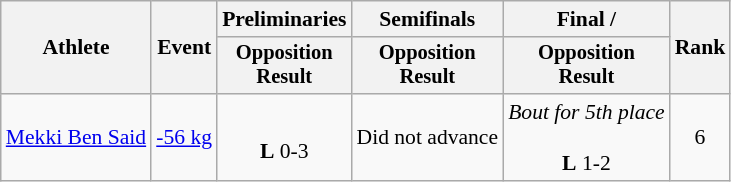<table class="wikitable" style="font-size:90%;">
<tr>
<th rowspan=2>Athlete</th>
<th rowspan=2>Event</th>
<th>Preliminaries</th>
<th>Semifinals</th>
<th>Final / </th>
<th rowspan=2>Rank</th>
</tr>
<tr style="font-size:95%">
<th>Opposition<br>Result</th>
<th>Opposition<br>Result</th>
<th>Opposition<br>Result</th>
</tr>
<tr align=center>
<td align=left><a href='#'>Mekki Ben Said</a></td>
<td align=left><a href='#'>-56 kg</a></td>
<td><br><strong>L</strong> 0-3</td>
<td>Did not advance</td>
<td><em>Bout for 5th place</em><br> <br><strong>L</strong> 1-2</td>
<td>6</td>
</tr>
</table>
